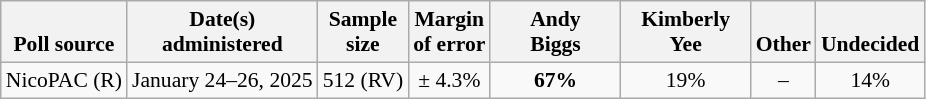<table class="wikitable" style="font-size:90%;text-align:center;">
<tr valign=bottom>
<th>Poll source</th>
<th>Date(s)<br>administered</th>
<th>Sample<br>size</th>
<th>Margin<br>of error</th>
<th style="width:80px;">Andy<br>Biggs</th>
<th style="width:80px;">Kimberly<br>Yee</th>
<th>Other</th>
<th>Undecided</th>
</tr>
<tr>
<td>NicoPAC (R)</td>
<td>January 24–26, 2025</td>
<td>512 (RV)</td>
<td>± 4.3%</td>
<td><strong>67%</strong></td>
<td>19%</td>
<td>–</td>
<td>14%</td>
</tr>
</table>
